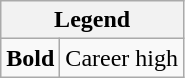<table class="wikitable mw-collapsible mw-collapsed">
<tr>
<th colspan="2">Legend</th>
</tr>
<tr>
<td><strong>Bold</strong></td>
<td>Career high</td>
</tr>
</table>
